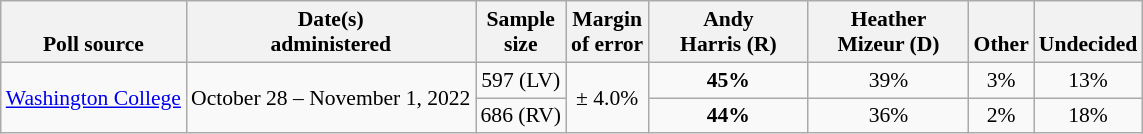<table class="wikitable" style="font-size:90%;text-align:center;">
<tr style="vertical-align:bottom">
<th>Poll source</th>
<th>Date(s)<br>administered</th>
<th>Sample<br>size</th>
<th>Margin<br>of error</th>
<th style="width:100px;">Andy<br>Harris (R)</th>
<th style="width:100px;">Heather<br>Mizeur (D)</th>
<th>Other</th>
<th>Undecided</th>
</tr>
<tr>
<td style="text-align:left;" rowspan="2"><a href='#'>Washington College</a></td>
<td rowspan="2">October 28 – November 1, 2022</td>
<td>597 (LV)</td>
<td rowspan="2">± 4.0%</td>
<td><strong>45%</strong></td>
<td>39%</td>
<td>3%</td>
<td>13%</td>
</tr>
<tr>
<td>686 (RV)</td>
<td><strong>44%</strong></td>
<td>36%</td>
<td>2%</td>
<td>18%</td>
</tr>
</table>
